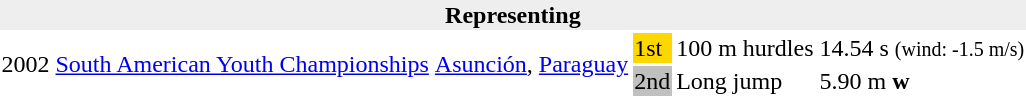<table>
<tr>
<th bgcolor="#eeeeee" colspan="6">Representing </th>
</tr>
<tr>
<td rowspan=2>2002</td>
<td rowspan=2><a href='#'>South American Youth Championships</a></td>
<td rowspan=2><a href='#'>Asunción</a>, <a href='#'>Paraguay</a></td>
<td bgcolor=gold>1st</td>
<td>100 m hurdles</td>
<td>14.54 s <small>(wind: -1.5 m/s)</small></td>
</tr>
<tr>
<td bgcolor=silver>2nd</td>
<td>Long jump</td>
<td>5.90 m <strong>w</strong></td>
</tr>
</table>
